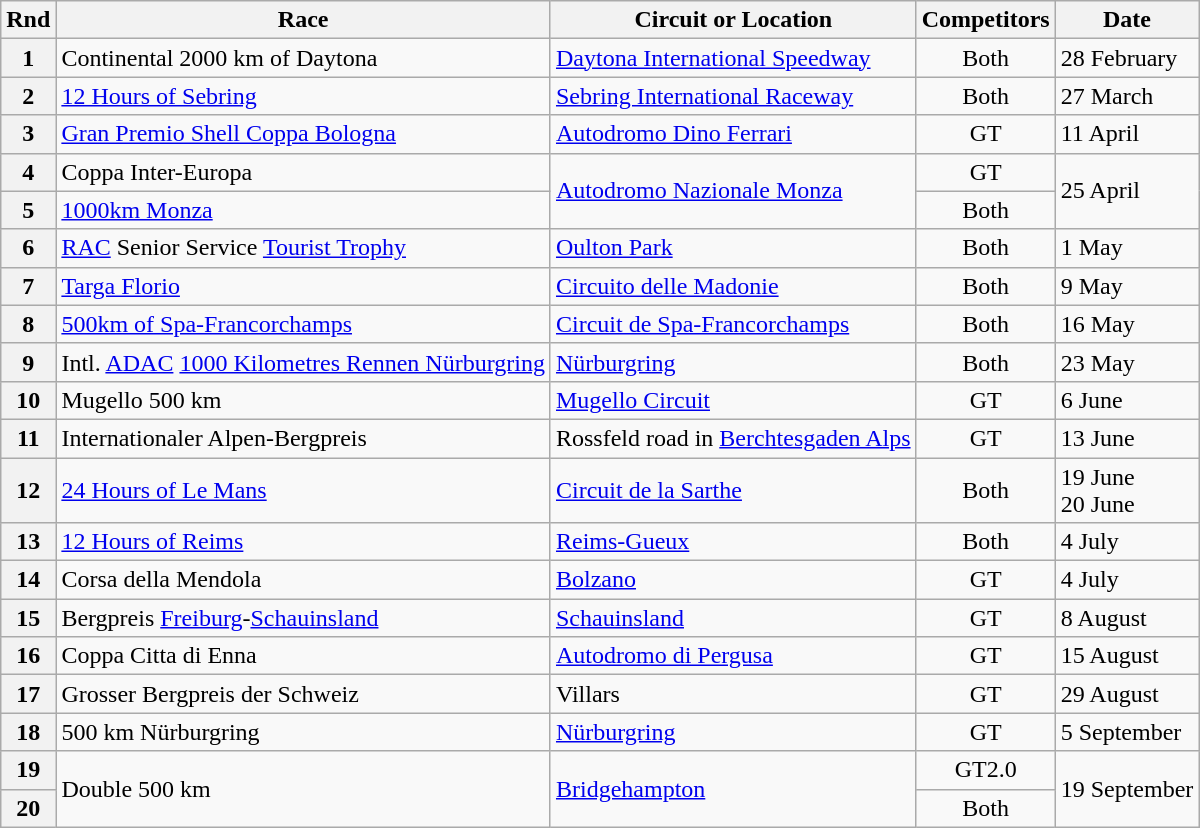<table class="wikitable">
<tr>
<th>Rnd</th>
<th>Race</th>
<th>Circuit or Location</th>
<th>Competitors</th>
<th>Date</th>
</tr>
<tr>
<th>1</th>
<td> Continental 2000 km of Daytona</td>
<td><a href='#'>Daytona International Speedway</a></td>
<td style="text-align:center;">Both</td>
<td>28 February</td>
</tr>
<tr>
<th>2</th>
<td> <a href='#'>12 Hours of Sebring</a></td>
<td><a href='#'>Sebring International Raceway</a></td>
<td style="text-align:center;">Both</td>
<td>27 March</td>
</tr>
<tr>
<th>3</th>
<td> <a href='#'>Gran Premio Shell Coppa Bologna</a></td>
<td><a href='#'>Autodromo Dino Ferrari</a></td>
<td style="text-align:center;">GT</td>
<td>11 April</td>
</tr>
<tr>
<th>4</th>
<td> Coppa Inter-Europa</td>
<td rowspan=2><a href='#'>Autodromo Nazionale Monza</a></td>
<td style="text-align:center;">GT</td>
<td rowspan=2>25 April</td>
</tr>
<tr>
<th>5</th>
<td> <a href='#'>1000km Monza</a></td>
<td style="text-align:center;">Both</td>
</tr>
<tr>
<th>6</th>
<td> <a href='#'>RAC</a> Senior Service <a href='#'>Tourist Trophy</a></td>
<td><a href='#'>Oulton Park</a></td>
<td style="text-align:center;">Both</td>
<td>1 May</td>
</tr>
<tr>
<th>7</th>
<td> <a href='#'>Targa Florio</a></td>
<td><a href='#'>Circuito delle Madonie</a></td>
<td style="text-align:center;">Both</td>
<td>9 May</td>
</tr>
<tr>
<th>8</th>
<td> <a href='#'>500km of Spa-Francorchamps</a></td>
<td><a href='#'>Circuit de Spa-Francorchamps</a></td>
<td style="text-align:center;">Both</td>
<td>16 May</td>
</tr>
<tr>
<th>9</th>
<td> Intl. <a href='#'>ADAC</a> <a href='#'>1000 Kilometres Rennen Nürburgring</a></td>
<td><a href='#'>Nürburgring</a></td>
<td style="text-align:center;">Both</td>
<td>23 May</td>
</tr>
<tr>
<th>10</th>
<td> Mugello 500 km</td>
<td><a href='#'>Mugello Circuit</a></td>
<td style="text-align:center;">GT</td>
<td>6 June</td>
</tr>
<tr>
<th>11</th>
<td> Internationaler Alpen-Bergpreis</td>
<td>Rossfeld road in <a href='#'>Berchtesgaden Alps</a></td>
<td style="text-align:center;">GT</td>
<td>13 June</td>
</tr>
<tr>
<th>12</th>
<td> <a href='#'>24 Hours of Le Mans</a></td>
<td><a href='#'>Circuit de la Sarthe</a></td>
<td style="text-align:center;">Both</td>
<td>19 June<br>20 June</td>
</tr>
<tr>
<th>13</th>
<td> <a href='#'>12 Hours of Reims</a></td>
<td><a href='#'>Reims-Gueux</a></td>
<td style="text-align:center;">Both</td>
<td>4 July</td>
</tr>
<tr>
<th>14</th>
<td> Corsa della Mendola</td>
<td><a href='#'>Bolzano</a></td>
<td style="text-align:center;">GT</td>
<td>4 July</td>
</tr>
<tr>
<th>15</th>
<td> Bergpreis <a href='#'>Freiburg</a>-<a href='#'>Schauinsland</a></td>
<td><a href='#'>Schauinsland</a></td>
<td style="text-align:center;">GT</td>
<td>8 August</td>
</tr>
<tr>
<th>16</th>
<td> Coppa Citta di Enna</td>
<td><a href='#'>Autodromo di Pergusa</a></td>
<td style="text-align:center;">GT</td>
<td>15 August</td>
</tr>
<tr>
<th>17</th>
<td> Grosser Bergpreis der Schweiz</td>
<td>Villars</td>
<td style="text-align:center;">GT</td>
<td>29 August</td>
</tr>
<tr>
<th>18</th>
<td> 500 km Nürburgring</td>
<td><a href='#'>Nürburgring</a></td>
<td style="text-align:center;">GT</td>
<td>5 September</td>
</tr>
<tr>
<th>19</th>
<td rowspan=2> Double 500 km</td>
<td rowspan=2><a href='#'>Bridgehampton</a></td>
<td style="text-align:center;">GT2.0</td>
<td rowspan=2>19 September</td>
</tr>
<tr>
<th>20</th>
<td style="text-align:center;">Both</td>
</tr>
</table>
